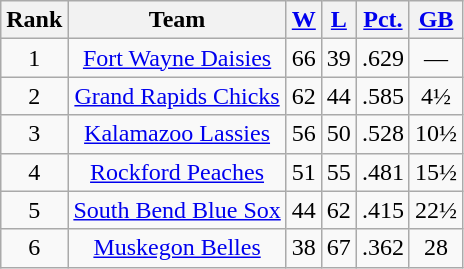<table class="wikitable" style="text-align:center;">
<tr>
<th>Rank</th>
<th>Team</th>
<th><a href='#'>W</a></th>
<th><a href='#'>L</a></th>
<th><a href='#'>Pct.</a></th>
<th><a href='#'>GB</a></th>
</tr>
<tr>
<td>1</td>
<td><a href='#'>Fort Wayne Daisies</a></td>
<td>66</td>
<td>39</td>
<td>.629</td>
<td>—</td>
</tr>
<tr>
<td>2</td>
<td><a href='#'>Grand Rapids Chicks</a></td>
<td>62</td>
<td>44</td>
<td>.585</td>
<td>4½</td>
</tr>
<tr>
<td>3</td>
<td><a href='#'>Kalamazoo Lassies</a></td>
<td>56</td>
<td>50</td>
<td>.528</td>
<td>10½</td>
</tr>
<tr>
<td>4</td>
<td><a href='#'>Rockford Peaches</a></td>
<td>51</td>
<td>55</td>
<td>.481</td>
<td>15½</td>
</tr>
<tr>
<td>5</td>
<td><a href='#'>South Bend Blue Sox</a></td>
<td>44</td>
<td>62</td>
<td>.415</td>
<td>22½</td>
</tr>
<tr>
<td>6</td>
<td><a href='#'>Muskegon Belles</a></td>
<td>38</td>
<td>67</td>
<td>.362</td>
<td>28</td>
</tr>
</table>
